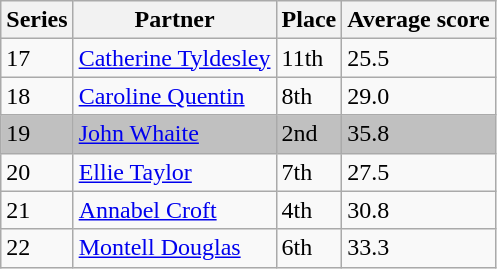<table class="wikitable">
<tr>
<th>Series</th>
<th>Partner</th>
<th>Place</th>
<th>Average score</th>
</tr>
<tr>
<td>17</td>
<td><a href='#'>Catherine Tyldesley</a></td>
<td>11th</td>
<td>25.5</td>
</tr>
<tr>
<td>18</td>
<td><a href='#'>Caroline Quentin</a></td>
<td>8th</td>
<td>29.0</td>
</tr>
<tr bgcolor="silver">
<td>19</td>
<td><a href='#'>John Whaite</a></td>
<td>2nd</td>
<td>35.8</td>
</tr>
<tr>
<td>20</td>
<td><a href='#'>Ellie Taylor</a></td>
<td>7th</td>
<td>27.5</td>
</tr>
<tr>
<td>21</td>
<td><a href='#'>Annabel Croft</a></td>
<td>4th</td>
<td>30.8</td>
</tr>
<tr>
<td>22</td>
<td><a href='#'>Montell Douglas</a></td>
<td>6th</td>
<td>33.3</td>
</tr>
</table>
